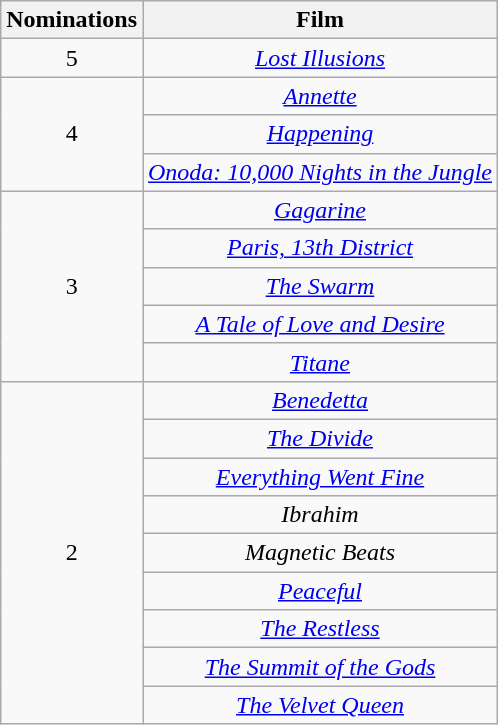<table class="wikitable plainrowheaders" style="text-align: center;">
<tr>
<th scope="col" style="width:55px;">Nominations</th>
<th scope="col" style="text-align:center;">Film</th>
</tr>
<tr>
<td>5</td>
<td><em><a href='#'>Lost Illusions</a></em></td>
</tr>
<tr>
<td rowspan="3">4</td>
<td><em><a href='#'>Annette</a></em></td>
</tr>
<tr>
<td><em><a href='#'>Happening</a></em></td>
</tr>
<tr>
<td><em><a href='#'>Onoda: 10,000 Nights in the Jungle</a></em></td>
</tr>
<tr>
<td rowspan="5">3</td>
<td><em><a href='#'>Gagarine</a></em></td>
</tr>
<tr>
<td><em><a href='#'>Paris, 13th District</a></em></td>
</tr>
<tr>
<td><em><a href='#'>The Swarm</a></em></td>
</tr>
<tr>
<td><em><a href='#'>A Tale of Love and Desire</a></em></td>
</tr>
<tr>
<td><em><a href='#'>Titane</a></em></td>
</tr>
<tr>
<td rowspan="9">2</td>
<td><em><a href='#'>Benedetta</a></em></td>
</tr>
<tr>
<td><em><a href='#'>The Divide</a></em></td>
</tr>
<tr>
<td><em><a href='#'>Everything Went Fine</a></em></td>
</tr>
<tr>
<td><em>Ibrahim</em></td>
</tr>
<tr>
<td><em>Magnetic Beats</em></td>
</tr>
<tr>
<td><em><a href='#'>Peaceful</a></em></td>
</tr>
<tr>
<td><em><a href='#'>The Restless</a></em></td>
</tr>
<tr>
<td><em><a href='#'>The Summit of the Gods</a></em></td>
</tr>
<tr>
<td><em><a href='#'>The Velvet Queen</a></em></td>
</tr>
</table>
